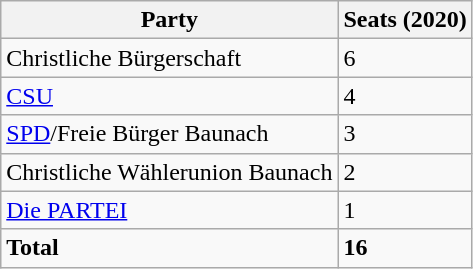<table class=wikitable>
<tr>
<th>Party</th>
<th>Seats (2020)</th>
</tr>
<tr>
<td>Christliche Bürgerschaft</td>
<td>6</td>
</tr>
<tr>
<td><a href='#'>CSU</a></td>
<td>4</td>
</tr>
<tr>
<td><a href='#'>SPD</a>/Freie Bürger Baunach</td>
<td>3</td>
</tr>
<tr>
<td>Christliche Wählerunion Baunach</td>
<td>2</td>
</tr>
<tr>
<td><a href='#'>Die PARTEI</a></td>
<td>1</td>
</tr>
<tr>
<td><strong>Total</strong></td>
<td><strong>16</strong></td>
</tr>
</table>
